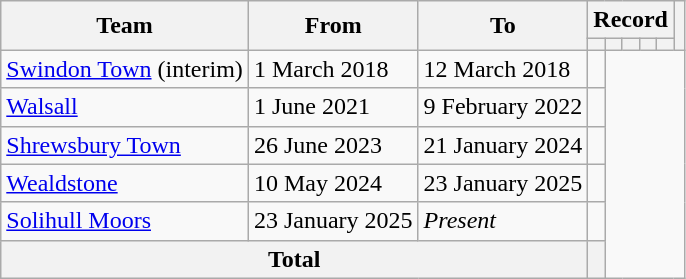<table class=wikitable style="text-align: center">
<tr>
<th rowspan=2>Team</th>
<th rowspan=2>From</th>
<th rowspan=2>To</th>
<th colspan=5>Record</th>
<th rowspan=2></th>
</tr>
<tr>
<th></th>
<th></th>
<th></th>
<th></th>
<th></th>
</tr>
<tr>
<td align=left><a href='#'>Swindon Town</a> (interim)</td>
<td align=left>1 March 2018</td>
<td align=left>12 March 2018<br></td>
<td></td>
</tr>
<tr>
<td align=left><a href='#'>Walsall</a></td>
<td align=left>1 June 2021</td>
<td align=left>9 February 2022<br></td>
<td></td>
</tr>
<tr>
<td align=left><a href='#'>Shrewsbury Town</a></td>
<td align=left>26 June 2023</td>
<td align=left>21 January 2024<br></td>
<td></td>
</tr>
<tr>
<td align=left><a href='#'>Wealdstone</a></td>
<td align=left>10 May 2024</td>
<td align=left>23 January 2025<br></td>
<td></td>
</tr>
<tr>
<td align=left><a href='#'>Solihull Moors</a></td>
<td align=left>23 January 2025</td>
<td align=left><em>Present</em><br></td>
<td></td>
</tr>
<tr>
<th colspan=3>Total<br></th>
<th></th>
</tr>
</table>
